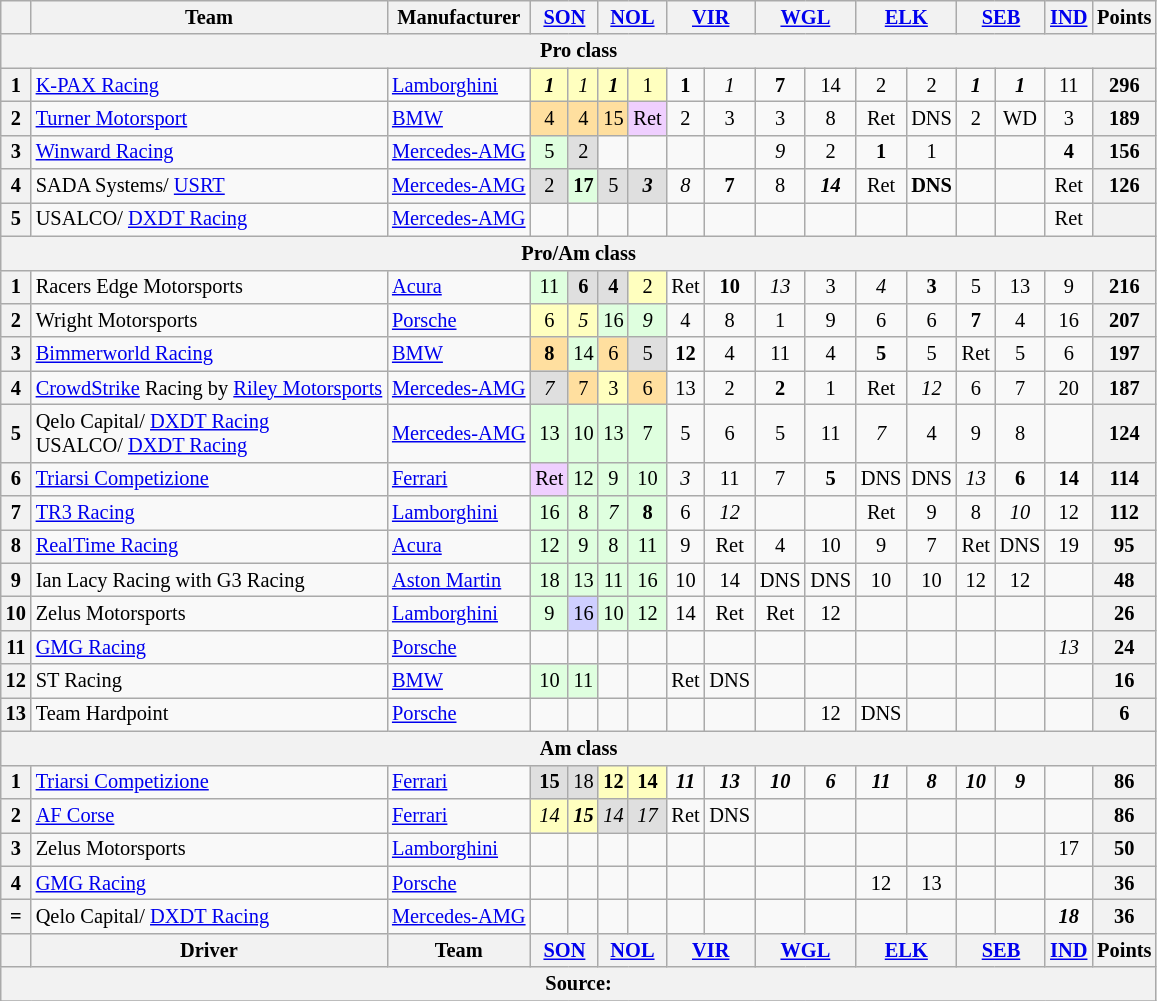<table class="wikitable" style="font-size: 85%; text-align:center;">
<tr>
<th></th>
<th>Team</th>
<th>Manufacturer</th>
<th colspan=2><a href='#'>SON</a></th>
<th colspan=2><a href='#'>NOL</a></th>
<th colspan=2><a href='#'>VIR</a></th>
<th colspan=2><a href='#'>WGL</a></th>
<th colspan=2><a href='#'>ELK</a></th>
<th colspan=2><a href='#'>SEB</a></th>
<th><a href='#'>IND</a></th>
<th>Points</th>
</tr>
<tr>
<th colspan=17>Pro class</th>
</tr>
<tr>
<th>1</th>
<td align=left> <a href='#'>K-PAX Racing</a></td>
<td align=left> <a href='#'>Lamborghini</a></td>
<td style="background:#FFFFBF;"><strong><em>1</em></strong></td>
<td style="background:#FFFFBF;"><em>1</em></td>
<td style="background:#FFFFBF;"><strong><em>1</em></strong></td>
<td style="background:#FFFFBF;">1</td>
<td><strong>1</strong></td>
<td><em>1</em></td>
<td><strong>7</strong></td>
<td>14</td>
<td>2</td>
<td>2</td>
<td><strong><em>1</em></strong></td>
<td><strong><em>1</em></strong></td>
<td>11</td>
<th>296</th>
</tr>
<tr>
<th>2</th>
<td align="left"> <a href='#'>Turner Motorsport</a></td>
<td align="left"> <a href='#'>BMW</a></td>
<td style="background:#FFDF9F;">4</td>
<td style="background:#FFDF9F;">4</td>
<td style="background:#FFDF9F;">15</td>
<td style="background:#EFCFFF;">Ret</td>
<td>2</td>
<td>3</td>
<td>3</td>
<td>8</td>
<td>Ret</td>
<td>DNS</td>
<td>2</td>
<td>WD</td>
<td>3</td>
<th>189</th>
</tr>
<tr>
<th>3</th>
<td align="left"> <a href='#'>Winward Racing</a></td>
<td align="left"> <a href='#'>Mercedes-AMG</a></td>
<td style="background:#DFFFDF;">5</td>
<td style="background:#DFDFDF;">2</td>
<td></td>
<td></td>
<td></td>
<td></td>
<td><em>9</em></td>
<td>2</td>
<td><strong>1</strong></td>
<td>1</td>
<td></td>
<td></td>
<td><strong>4</strong></td>
<th>156</th>
</tr>
<tr>
<th>4</th>
<td align="left"> SADA Systems/ <a href='#'>USRT</a></td>
<td align="left"> <a href='#'>Mercedes-AMG</a></td>
<td style="background:#DFDFDF;">2</td>
<td style="background:#DFFFDF;"><strong>17</strong></td>
<td style="background:#DFDFDF;">5</td>
<td style="background:#DFDFDF;"><strong><em>3</em></strong></td>
<td><em>8</em></td>
<td><strong>7</strong></td>
<td>8</td>
<td><strong><em>14</em></strong></td>
<td>Ret</td>
<td><strong>DNS</strong></td>
<td></td>
<td></td>
<td>Ret</td>
<th>126</th>
</tr>
<tr>
<th>5</th>
<td align=left> USALCO/ <a href='#'>DXDT Racing</a></td>
<td align=left> <a href='#'>Mercedes-AMG</a></td>
<td></td>
<td></td>
<td></td>
<td></td>
<td></td>
<td></td>
<td></td>
<td></td>
<td></td>
<td></td>
<td></td>
<td></td>
<td>Ret</td>
<th></th>
</tr>
<tr>
<th colspan="17">Pro/Am class</th>
</tr>
<tr>
<th>1</th>
<td align=left> Racers Edge Motorsports</td>
<td align=left> <a href='#'>Acura</a></td>
<td style="background:#DFFFDF;">11</td>
<td style="background:#DFDFDF;"><strong>6</strong></td>
<td style="background:#DFDFDF;"><strong>4</strong></td>
<td style="background:#FFFFBF;">2</td>
<td>Ret</td>
<td><strong>10</strong></td>
<td><em>13</em></td>
<td>3</td>
<td><em>4</em></td>
<td><strong>3</strong></td>
<td>5</td>
<td>13</td>
<td>9</td>
<th>216</th>
</tr>
<tr>
<th>2</th>
<td align=left> Wright Motorsports</td>
<td align=left> <a href='#'>Porsche</a></td>
<td style="background:#FFFFBF;">6</td>
<td style="background:#FFFFBF;"><em>5</em></td>
<td style="background:#DFFFDF;">16</td>
<td style="background:#DFFFDF;"><em>9</em></td>
<td>4</td>
<td>8</td>
<td>1</td>
<td>9</td>
<td>6</td>
<td>6</td>
<td><strong>7</strong></td>
<td>4</td>
<td>16</td>
<th>207</th>
</tr>
<tr>
<th>3</th>
<td align=left> <a href='#'>Bimmerworld Racing</a></td>
<td align=left> <a href='#'>BMW</a></td>
<td style="background:#FFDF9F;"><strong>8</strong></td>
<td style="background:#DFFFDF;">14</td>
<td style="background:#FFDF9F;">6</td>
<td style="background:#DFDFDF;">5</td>
<td><strong>12</strong></td>
<td>4</td>
<td>11</td>
<td>4</td>
<td><strong>5</strong></td>
<td>5</td>
<td>Ret</td>
<td>5</td>
<td>6</td>
<th>197</th>
</tr>
<tr>
<th>4</th>
<td align="left"> <a href='#'>CrowdStrike</a> Racing by <a href='#'>Riley Motorsports</a></td>
<td align="left"> <a href='#'>Mercedes-AMG</a></td>
<td style="background:#DFDFDF;"><em>7</em></td>
<td style="background:#FFDF9F;">7</td>
<td style="background:#FFFFBF;">3</td>
<td style="background:#FFDF9F;">6</td>
<td>13</td>
<td>2</td>
<td><strong>2</strong></td>
<td>1</td>
<td>Ret</td>
<td><em>12</em></td>
<td>6</td>
<td>7</td>
<td>20</td>
<th>187</th>
</tr>
<tr>
<th>5</th>
<td align="left"> Qelo Capital/ <a href='#'>DXDT Racing</a><br> USALCO/ <a href='#'>DXDT Racing</a></td>
<td align="left"> <a href='#'>Mercedes-AMG</a></td>
<td style="background:#DFFFDF;">13</td>
<td style="background:#DFFFDF;">10</td>
<td style="background:#DFFFDF;">13</td>
<td style="background:#DFFFDF;">7</td>
<td>5</td>
<td>6</td>
<td>5</td>
<td>11</td>
<td><em>7</em></td>
<td>4</td>
<td>9</td>
<td>8</td>
<td></td>
<th>124</th>
</tr>
<tr>
<th>6</th>
<td align="left"> <a href='#'>Triarsi Competizione</a></td>
<td align="left"> <a href='#'>Ferrari</a></td>
<td style="background:#EFCFFF;">Ret</td>
<td style="background:#DFFFDF;">12</td>
<td style="background:#DFFFDF;">9</td>
<td style="background:#DFFFDF;">10</td>
<td><em>3</em></td>
<td>11</td>
<td>7</td>
<td><strong>5</strong></td>
<td>DNS</td>
<td>DNS</td>
<td><em>13</em></td>
<td><strong>6</strong></td>
<td><strong>14</strong></td>
<th>114</th>
</tr>
<tr>
<th>7</th>
<td align="left"> <a href='#'>TR3 Racing</a></td>
<td align="left"> <a href='#'>Lamborghini</a></td>
<td style="background:#DFFFDF;">16</td>
<td style="background:#DFFFDF;">8</td>
<td style="background:#DFFFDF;"><em>7</em></td>
<td style="background:#DFFFDF;"><strong>8</strong></td>
<td>6</td>
<td><em>12</em></td>
<td></td>
<td></td>
<td>Ret</td>
<td>9</td>
<td>8</td>
<td><em>10</em></td>
<td>12</td>
<th>112</th>
</tr>
<tr>
<th>8</th>
<td align="left"> <a href='#'>RealTime Racing</a></td>
<td align="left"> <a href='#'>Acura</a></td>
<td style="background:#DFFFDF;">12</td>
<td style="background:#DFFFDF;">9</td>
<td style="background:#DFFFDF;">8</td>
<td style="background:#DFFFDF;">11</td>
<td>9</td>
<td>Ret</td>
<td>4</td>
<td>10</td>
<td>9</td>
<td>7</td>
<td>Ret</td>
<td>DNS</td>
<td>19</td>
<th>95</th>
</tr>
<tr>
<th>9</th>
<td align="left"> Ian Lacy Racing with G3 Racing</td>
<td align="left"> <a href='#'>Aston Martin</a></td>
<td style="background:#DFFFDF;">18</td>
<td style="background:#DFFFDF;">13</td>
<td style="background:#DFFFDF;">11</td>
<td style="background:#DFFFDF;">16</td>
<td>10</td>
<td>14</td>
<td>DNS</td>
<td>DNS</td>
<td>10</td>
<td>10</td>
<td>12</td>
<td>12</td>
<td></td>
<th>48</th>
</tr>
<tr>
<th>10</th>
<td align="left"> Zelus Motorsports</td>
<td align="left"> <a href='#'>Lamborghini</a></td>
<td style="background:#DFFFDF;">9</td>
<td style="background:#CFCFFF;">16</td>
<td style="background:#DFFFDF;">10</td>
<td style="background:#DFFFDF;">12</td>
<td>14</td>
<td>Ret</td>
<td>Ret</td>
<td>12</td>
<td></td>
<td></td>
<td></td>
<td></td>
<td></td>
<th>26</th>
</tr>
<tr>
<th>11</th>
<td align=left> <a href='#'>GMG Racing</a></td>
<td align=left> <a href='#'>Porsche</a></td>
<td></td>
<td></td>
<td></td>
<td></td>
<td></td>
<td></td>
<td></td>
<td></td>
<td></td>
<td></td>
<td></td>
<td></td>
<td><em>13</em></td>
<th>24</th>
</tr>
<tr>
<th>12</th>
<td align="left"> ST Racing</td>
<td align="left"> <a href='#'>BMW</a></td>
<td style="background:#DFFFDF;">10</td>
<td style="background:#DFFFDF;">11</td>
<td></td>
<td></td>
<td>Ret</td>
<td>DNS</td>
<td></td>
<td></td>
<td></td>
<td></td>
<td></td>
<td></td>
<td></td>
<th>16</th>
</tr>
<tr>
<th>13</th>
<td align=left> Team Hardpoint</td>
<td align=left> <a href='#'>Porsche</a></td>
<td></td>
<td></td>
<td></td>
<td></td>
<td></td>
<td></td>
<td></td>
<td>12</td>
<td>DNS</td>
<td></td>
<td></td>
<td></td>
<td></td>
<th>6</th>
</tr>
<tr>
<th colspan=17>Am class</th>
</tr>
<tr>
<th>1</th>
<td align="left"> <a href='#'>Triarsi Competizione</a></td>
<td align="left"> <a href='#'>Ferrari</a></td>
<td style="background:#DFDFDF;"><strong>15</strong></td>
<td style="background:#DFDFDF;">18</td>
<td style="background:#FFFFBF;"><strong>12</strong></td>
<td style="background:#FFFFBF;"><strong>14</strong></td>
<td><strong><em>11</em></strong></td>
<td><strong><em>13</em></strong></td>
<td><strong><em>10</em></strong></td>
<td><strong><em>6</em></strong></td>
<td><strong><em>11</em></strong></td>
<td><strong><em>8</em></strong></td>
<td><strong><em>10</em></strong></td>
<td><strong><em>9</em></strong></td>
<td></td>
<th>86</th>
</tr>
<tr>
<th>2</th>
<td align="left"> <a href='#'>AF Corse</a></td>
<td align="left"> <a href='#'>Ferrari</a></td>
<td style="background:#FFFFBF;"><em>14</em></td>
<td style="background:#FFFFBF;"><strong><em>15</em></strong></td>
<td style="background:#DFDFDF;"><em>14</em></td>
<td style="background:#DFDFDF;"><em>17</em></td>
<td>Ret</td>
<td>DNS</td>
<td></td>
<td></td>
<td></td>
<td></td>
<td></td>
<td></td>
<td></td>
<th>86</th>
</tr>
<tr>
<th>3</th>
<td align=left> Zelus Motorsports</td>
<td align=left> <a href='#'>Lamborghini</a></td>
<td></td>
<td></td>
<td></td>
<td></td>
<td></td>
<td></td>
<td></td>
<td></td>
<td></td>
<td></td>
<td></td>
<td></td>
<td>17</td>
<th>50</th>
</tr>
<tr>
<th>4</th>
<td align=left> <a href='#'>GMG Racing</a></td>
<td align=left> <a href='#'>Porsche</a></td>
<td></td>
<td></td>
<td></td>
<td></td>
<td></td>
<td></td>
<td></td>
<td></td>
<td>12</td>
<td>13</td>
<td></td>
<td></td>
<td></td>
<th>36</th>
</tr>
<tr>
<th>=</th>
<td align=left> Qelo Capital/ <a href='#'>DXDT Racing</a></td>
<td align=left> <a href='#'>Mercedes-AMG</a></td>
<td></td>
<td></td>
<td></td>
<td></td>
<td></td>
<td></td>
<td></td>
<td></td>
<td></td>
<td></td>
<td></td>
<td></td>
<td><strong><em>18</em></strong></td>
<th>36</th>
</tr>
<tr>
<th></th>
<th>Driver</th>
<th>Team</th>
<th colspan=2><a href='#'>SON</a></th>
<th colspan=2><a href='#'>NOL</a></th>
<th colspan=2><a href='#'>VIR</a></th>
<th colspan=2><a href='#'>WGL</a></th>
<th colspan=2><a href='#'>ELK</a></th>
<th colspan=2><a href='#'>SEB</a></th>
<th><a href='#'>IND</a></th>
<th>Points</th>
</tr>
<tr>
<th colspan="17">Source: </th>
</tr>
<tr>
</tr>
</table>
